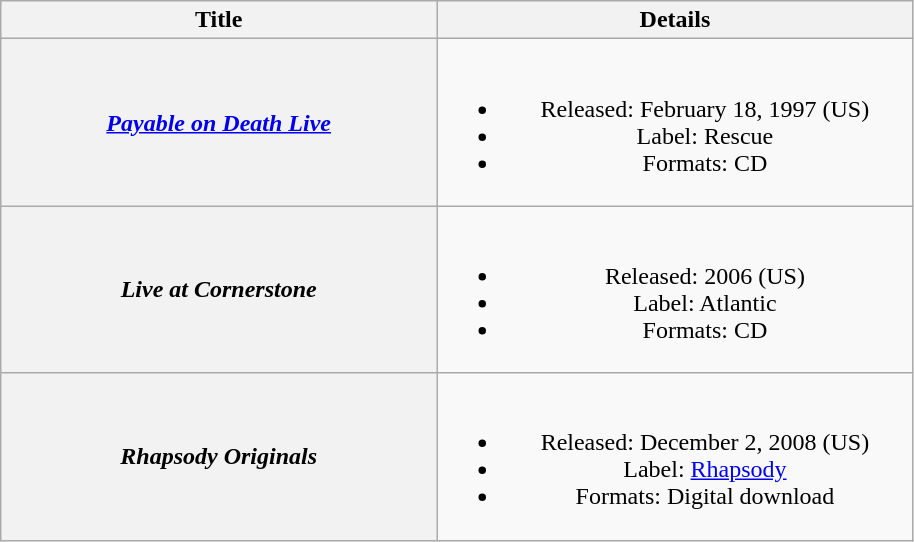<table class="wikitable plainrowheaders" style="text-align:center;">
<tr>
<th scope="col" style="width:17.7em;">Title</th>
<th scope="col" style="width:19.4em;">Details</th>
</tr>
<tr>
<th scope="row"><em><a href='#'>Payable on Death Live</a></em></th>
<td><br><ul><li>Released: February 18, 1997 <span>(US)</span></li><li>Label: Rescue</li><li>Formats: CD</li></ul></td>
</tr>
<tr>
<th scope="row"><em>Live at Cornerstone</em></th>
<td><br><ul><li>Released: 2006 <span>(US)</span></li><li>Label: Atlantic</li><li>Formats: CD</li></ul></td>
</tr>
<tr>
<th scope="row"><em>Rhapsody Originals</em></th>
<td><br><ul><li>Released: December 2, 2008 <span>(US)</span></li><li>Label: <a href='#'>Rhapsody</a></li><li>Formats: Digital download</li></ul></td>
</tr>
</table>
